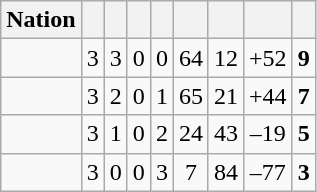<table class="wikitable" style="text-align: center;">
<tr>
<th>Nation</th>
<th></th>
<th></th>
<th></th>
<th></th>
<th></th>
<th></th>
<th></th>
<th></th>
</tr>
<tr>
<td align="left"></td>
<td>3</td>
<td>3</td>
<td>0</td>
<td>0</td>
<td>64</td>
<td>12</td>
<td>+52</td>
<td><strong>9</strong></td>
</tr>
<tr>
<td align="left"></td>
<td>3</td>
<td>2</td>
<td>0</td>
<td>1</td>
<td>65</td>
<td>21</td>
<td>+44</td>
<td><strong>7</strong></td>
</tr>
<tr>
<td align="left"></td>
<td>3</td>
<td>1</td>
<td>0</td>
<td>2</td>
<td>24</td>
<td>43</td>
<td>–19</td>
<td><strong>5</strong></td>
</tr>
<tr>
<td align="left"></td>
<td>3</td>
<td>0</td>
<td>0</td>
<td>3</td>
<td>7</td>
<td>84</td>
<td>–77</td>
<td><strong>3</strong></td>
</tr>
</table>
